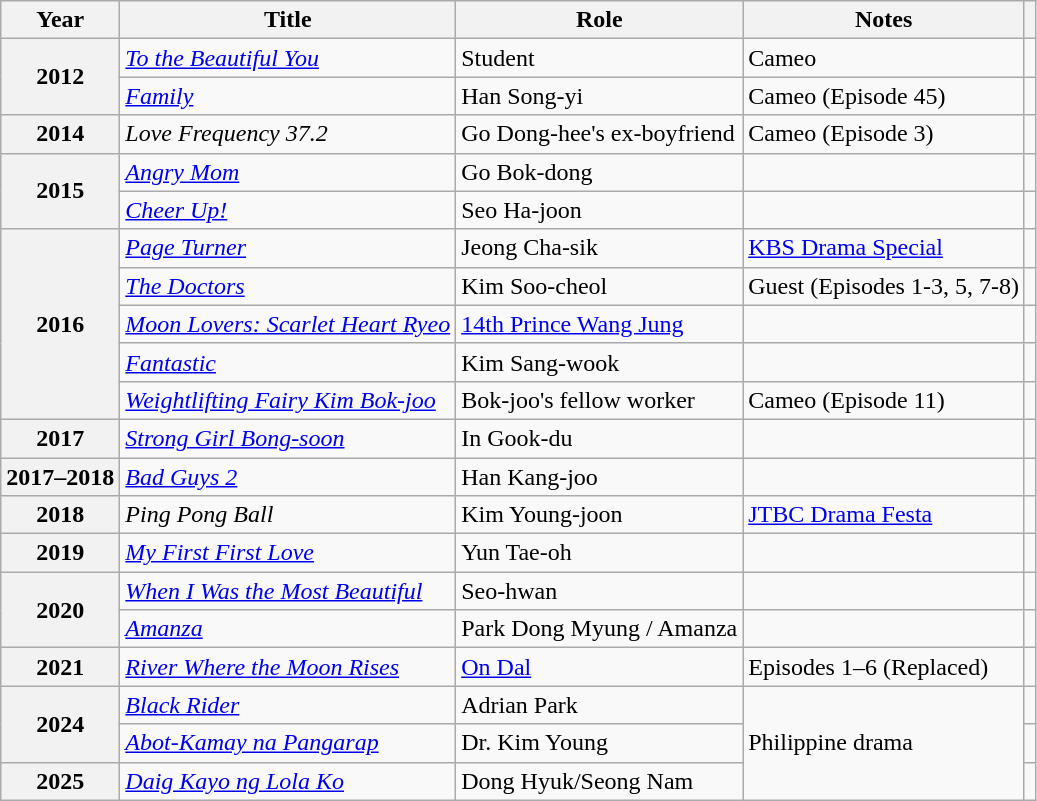<table class="wikitable sortable plainrowheaders">
<tr>
<th scope="col">Year</th>
<th scope="col">Title</th>
<th scope="col">Role</th>
<th scope="col">Notes</th>
<th scope="col" class="unsortable"></th>
</tr>
<tr>
<th scope="row" rowspan="2">2012</th>
<td><em><a href='#'>To the Beautiful You</a></em></td>
<td>Student</td>
<td>Cameo</td>
<td></td>
</tr>
<tr>
<td><em><a href='#'>Family</a></em></td>
<td>Han Song-yi</td>
<td>Cameo (Episode 45)</td>
<td></td>
</tr>
<tr>
<th scope="row">2014</th>
<td><em>Love Frequency 37.2</em></td>
<td>Go Dong-hee's ex-boyfriend</td>
<td>Cameo (Episode 3)</td>
<td></td>
</tr>
<tr>
<th scope="row" rowspan="2">2015</th>
<td><em><a href='#'>Angry Mom</a></em></td>
<td>Go Bok-dong</td>
<td></td>
<td align="center"></td>
</tr>
<tr>
<td><em><a href='#'>Cheer Up!</a></em></td>
<td>Seo Ha-joon</td>
<td></td>
<td align="center"></td>
</tr>
<tr>
<th scope="row" rowspan="5">2016</th>
<td><em><a href='#'>Page Turner</a></em></td>
<td>Jeong Cha-sik</td>
<td><a href='#'>KBS Drama Special</a></td>
<td align="center"></td>
</tr>
<tr>
<td><em><a href='#'>The Doctors</a></em></td>
<td>Kim Soo-cheol</td>
<td>Guest (Episodes 1-3, 5, 7-8)</td>
<td align="center"></td>
</tr>
<tr>
<td><em><a href='#'>Moon Lovers: Scarlet Heart Ryeo</a></em></td>
<td><a href='#'>14th Prince Wang Jung</a></td>
<td></td>
<td align="center"></td>
</tr>
<tr>
<td><em><a href='#'>Fantastic</a></em></td>
<td>Kim Sang-wook</td>
<td></td>
<td align="center"></td>
</tr>
<tr>
<td><em><a href='#'>Weightlifting Fairy Kim Bok-joo</a></em></td>
<td>Bok-joo's fellow worker</td>
<td>Cameo (Episode 11)</td>
<td align="center"></td>
</tr>
<tr>
<th scope="row">2017</th>
<td><em><a href='#'>Strong Girl Bong-soon</a></em></td>
<td>In Gook-du</td>
<td></td>
<td align="center"></td>
</tr>
<tr>
<th scope="row">2017–2018</th>
<td><em><a href='#'>Bad Guys 2</a></em></td>
<td>Han Kang-joo</td>
<td></td>
<td align="center"></td>
</tr>
<tr>
<th scope="row">2018</th>
<td><em>Ping Pong Ball</em></td>
<td>Kim Young-joon</td>
<td><a href='#'>JTBC Drama Festa</a></td>
<td align="center"></td>
</tr>
<tr>
<th scope="row">2019</th>
<td><em><a href='#'>My First First Love</a></em></td>
<td>Yun Tae-oh</td>
<td></td>
<td align="center"></td>
</tr>
<tr>
<th scope="row" rowspan="2">2020</th>
<td><em><a href='#'>When I Was the Most Beautiful</a></em></td>
<td>Seo-hwan</td>
<td></td>
<td align="center"></td>
</tr>
<tr>
<td><em><a href='#'>Amanza</a></em></td>
<td>Park Dong Myung / Amanza</td>
<td></td>
<td align="center"></td>
</tr>
<tr>
<th scope="row">2021</th>
<td><em><a href='#'>River Where the Moon Rises</a></em></td>
<td><a href='#'>On Dal</a></td>
<td>Episodes 1–6 (Replaced)</td>
<td align="center"></td>
</tr>
<tr>
<th scope="row" rowspan="2">2024</th>
<td><em><a href='#'>Black Rider</a></em></td>
<td>Adrian Park</td>
<td scope="row" rowspan="3">Philippine drama</td>
<td align="center"></td>
</tr>
<tr>
<td><em><a href='#'>Abot-Kamay na Pangarap</a></em></td>
<td>Dr. Kim Young</td>
<td align="center"></td>
</tr>
<tr>
<th scope="row">2025</th>
<td><em><a href='#'>Daig Kayo ng Lola Ko</a></em></td>
<td>Dong Hyuk/Seong Nam</td>
<td align="center"></td>
</tr>
</table>
